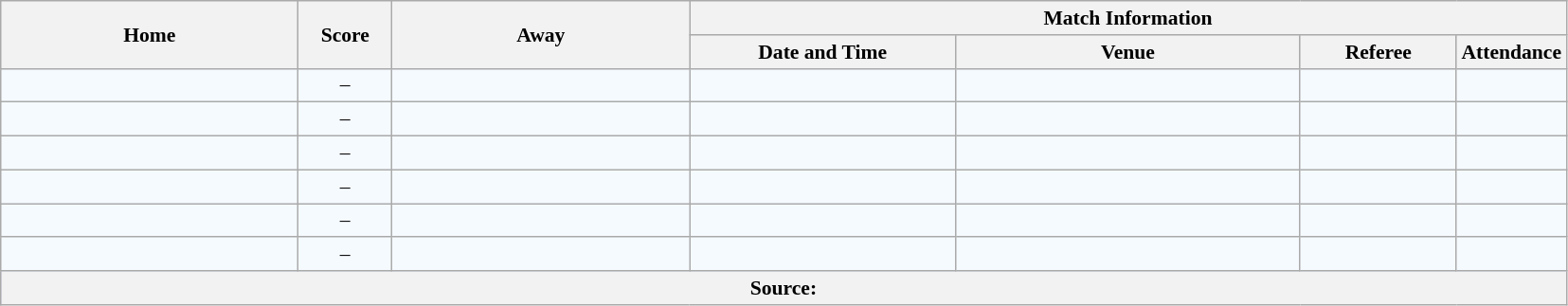<table class="wikitable" style="border-collapse:collapse; font-size:90%; text-align:center;">
<tr>
<th rowspan="2" width="19%">Home</th>
<th rowspan="2" width="6%">Score</th>
<th rowspan="2" width="19%">Away</th>
<th colspan="4">Match Information</th>
</tr>
<tr bgcolor="#CCCCCC">
<th width="17%">Date and Time</th>
<th width="22%">Venue</th>
<th width="10%">Referee</th>
<th width="7%">Attendance</th>
</tr>
<tr bgcolor="#F5FAFF">
<td></td>
<td>–</td>
<td></td>
<td></td>
<td></td>
<td></td>
<td></td>
</tr>
<tr bgcolor="#F5FAFF">
<td></td>
<td>–</td>
<td></td>
<td></td>
<td></td>
<td></td>
<td></td>
</tr>
<tr bgcolor="#F5FAFF">
<td></td>
<td>–</td>
<td></td>
<td></td>
<td></td>
<td></td>
<td></td>
</tr>
<tr bgcolor="#F5FAFF">
<td></td>
<td>–</td>
<td></td>
<td></td>
<td></td>
<td></td>
<td></td>
</tr>
<tr bgcolor="#F5FAFF">
<td></td>
<td>–</td>
<td></td>
<td></td>
<td></td>
<td></td>
<td></td>
</tr>
<tr bgcolor="#F5FAFF">
<td></td>
<td>–</td>
<td></td>
<td></td>
<td></td>
<td></td>
<td></td>
</tr>
<tr bgcolor="#C1D8FF">
<th colspan="7">Source:</th>
</tr>
</table>
